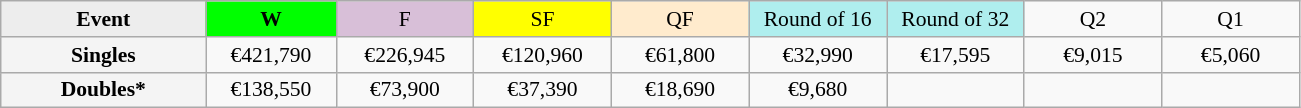<table class=wikitable style=font-size:90%;text-align:center>
<tr>
<td style="width:130px; background:#ededed;"><strong>Event</strong></td>
<td style="width:80px; background:lime;"><strong>W</strong></td>
<td style="width:85px; background:thistle;">F</td>
<td style="width:85px; background:#ff0;">SF</td>
<td style="width:85px; background:#ffebcd;">QF</td>
<td style="width:85px; background:#afeeee;">Round of 16</td>
<td style="width:85px; background:#afeeee;">Round of 32</td>
<td width=85>Q2</td>
<td width=85>Q1</td>
</tr>
<tr>
<td style="background:#f4f4f4;"><strong>Singles</strong></td>
<td>€421,790</td>
<td>€226,945</td>
<td>€120,960</td>
<td>€61,800</td>
<td>€32,990</td>
<td>€17,595</td>
<td>€9,015</td>
<td>€5,060</td>
</tr>
<tr>
<td style="background:#f4f4f4;"><strong>Doubles*</strong></td>
<td>€138,550</td>
<td>€73,900</td>
<td>€37,390</td>
<td>€18,690</td>
<td>€9,680</td>
<td></td>
<td></td>
<td></td>
</tr>
</table>
